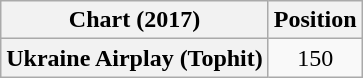<table class="wikitable plainrowheaders" style="text-align:center">
<tr>
<th scope="col">Chart (2017)</th>
<th scope="col">Position</th>
</tr>
<tr>
<th scope="row">Ukraine Airplay (Tophit)</th>
<td>150</td>
</tr>
</table>
